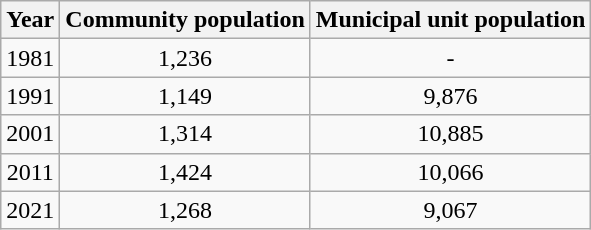<table class="wikitable" style="text-align:center;">
<tr>
<th>Year</th>
<th>Community population</th>
<th>Municipal unit population</th>
</tr>
<tr>
<td>1981</td>
<td>1,236</td>
<td>-</td>
</tr>
<tr>
<td>1991</td>
<td>1,149</td>
<td>9,876</td>
</tr>
<tr>
<td>2001</td>
<td>1,314</td>
<td>10,885</td>
</tr>
<tr>
<td>2011</td>
<td>1,424</td>
<td>10,066</td>
</tr>
<tr>
<td>2021</td>
<td>1,268</td>
<td>9,067</td>
</tr>
</table>
